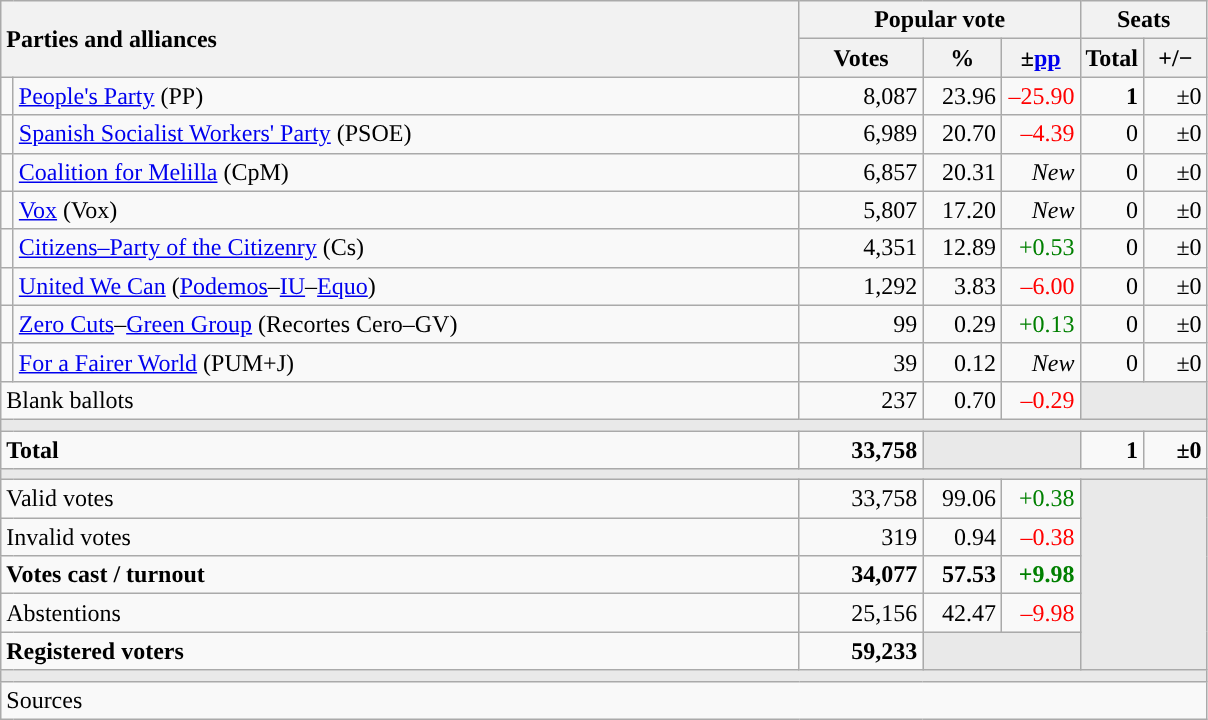<table class="wikitable" style="text-align:right;">
<tr>
<th style="text-align:left;" rowspan="2" colspan="2" width="525">Parties and alliances</th>
<th colspan="3">Popular vote</th>
<th colspan="2">Seats</th>
</tr>
<tr>
<th width="75">Votes</th>
<th width="45">%</th>
<th width="45">±<a href='#'>pp</a></th>
<th width="35">Total</th>
<th width="35">+/−</th>
</tr>
<tr>
<td width="1" style="color:inherit;background:"></td>
<td align="left"><a href='#'>People's Party</a> (PP)</td>
<td>8,087</td>
<td>23.96</td>
<td style="color:red;">–25.90</td>
<td><strong>1</strong></td>
<td>±0</td>
</tr>
<tr>
<td style="color:inherit;background:"></td>
<td align="left"><a href='#'>Spanish Socialist Workers' Party</a> (PSOE)</td>
<td>6,989</td>
<td>20.70</td>
<td style="color:red;">–4.39</td>
<td>0</td>
<td>±0</td>
</tr>
<tr>
<td style="color:inherit;background:"></td>
<td align="left"><a href='#'>Coalition for Melilla</a> (CpM)</td>
<td>6,857</td>
<td>20.31</td>
<td><em>New</em></td>
<td>0</td>
<td>±0</td>
</tr>
<tr>
<td style="color:inherit;background:"></td>
<td align="left"><a href='#'>Vox</a> (Vox)</td>
<td>5,807</td>
<td>17.20</td>
<td><em>New</em></td>
<td>0</td>
<td>±0</td>
</tr>
<tr>
<td style="color:inherit;background:"></td>
<td align="left"><a href='#'>Citizens–Party of the Citizenry</a> (Cs)</td>
<td>4,351</td>
<td>12.89</td>
<td style="color:green;">+0.53</td>
<td>0</td>
<td>±0</td>
</tr>
<tr>
<td style="color:inherit;background:"></td>
<td align="left"><a href='#'>United We Can</a> (<a href='#'>Podemos</a>–<a href='#'>IU</a>–<a href='#'>Equo</a>)</td>
<td>1,292</td>
<td>3.83</td>
<td style="color:red;">–6.00</td>
<td>0</td>
<td>±0</td>
</tr>
<tr>
<td style="color:inherit;background:"></td>
<td align="left"><a href='#'>Zero Cuts</a>–<a href='#'>Green Group</a> (Recortes Cero–GV)</td>
<td>99</td>
<td>0.29</td>
<td style="color:green;">+0.13</td>
<td>0</td>
<td>±0</td>
</tr>
<tr>
<td style="color:inherit;background:"></td>
<td align="left"><a href='#'>For a Fairer World</a> (PUM+J)</td>
<td>39</td>
<td>0.12</td>
<td><em>New</em></td>
<td>0</td>
<td>±0</td>
</tr>
<tr>
<td align="left" colspan="2">Blank ballots</td>
<td>237</td>
<td>0.70</td>
<td style="color:red;">–0.29</td>
<td bgcolor="#E9E9E9" colspan="2"></td>
</tr>
<tr>
<td colspan="7" bgcolor="#E9E9E9"></td>
</tr>
<tr style="font-weight:bold;">
<td align="left" colspan="2">Total</td>
<td>33,758</td>
<td bgcolor="#E9E9E9" colspan="2"></td>
<td>1</td>
<td>±0</td>
</tr>
<tr>
<td colspan="7" bgcolor="#E9E9E9"></td>
</tr>
<tr>
<td align="left" colspan="2">Valid votes</td>
<td>33,758</td>
<td>99.06</td>
<td style="color:green;">+0.38</td>
<td bgcolor="#E9E9E9" colspan="2" rowspan="5"></td>
</tr>
<tr>
<td align="left" colspan="2">Invalid votes</td>
<td>319</td>
<td>0.94</td>
<td style="color:red;">–0.38</td>
</tr>
<tr style="font-weight:bold;">
<td align="left" colspan="2">Votes cast / turnout</td>
<td>34,077</td>
<td>57.53</td>
<td style="color:green;">+9.98</td>
</tr>
<tr>
<td align="left" colspan="2">Abstentions</td>
<td>25,156</td>
<td>42.47</td>
<td style="color:red;">–9.98</td>
</tr>
<tr style="font-weight:bold;">
<td align="left" colspan="2">Registered voters</td>
<td>59,233</td>
<td bgcolor="#E9E9E9" colspan="2"></td>
</tr>
<tr>
<td colspan="7" bgcolor="#E9E9E9"></td>
</tr>
<tr>
<td align="left" colspan="7">Sources</td>
</tr>
</table>
